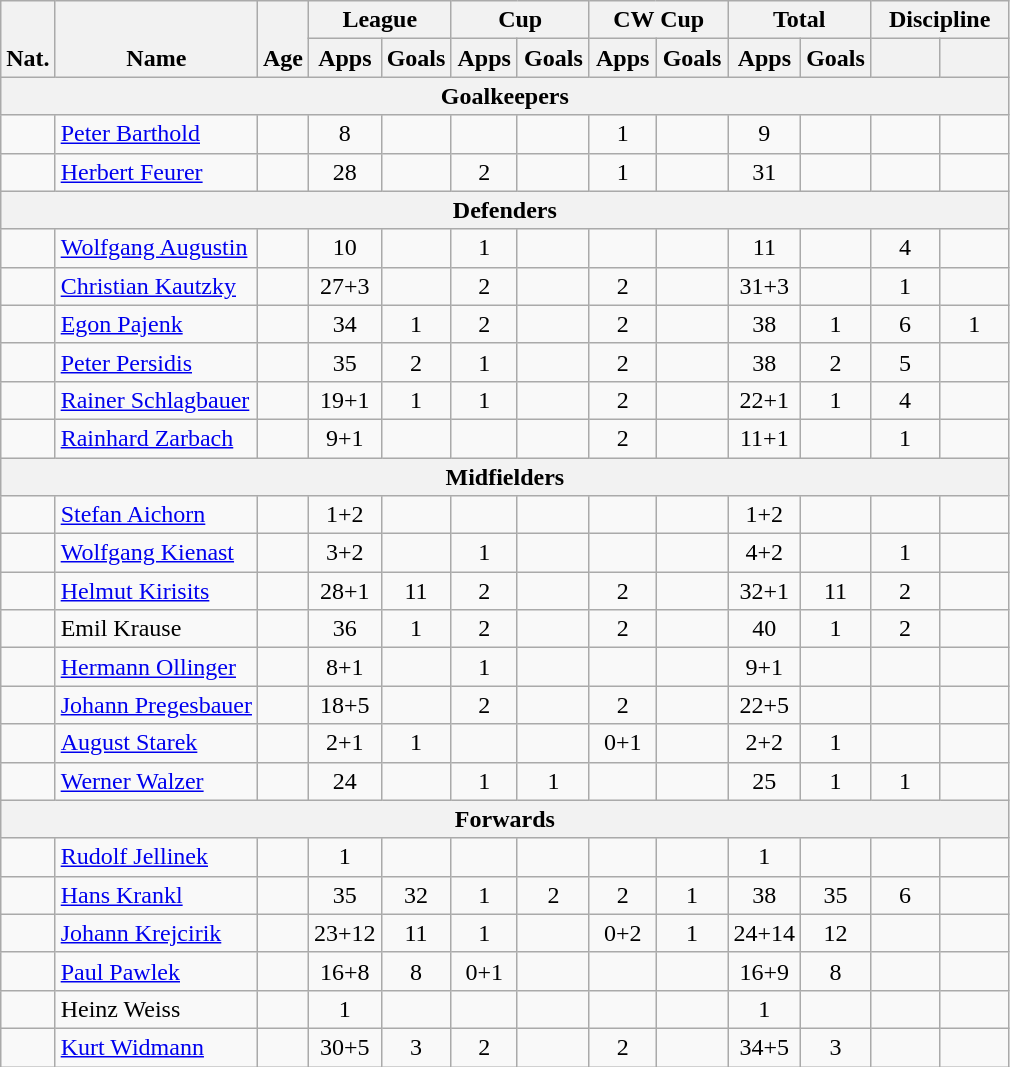<table class="wikitable" style="text-align:center">
<tr>
<th rowspan="2" valign="bottom">Nat.</th>
<th rowspan="2" valign="bottom">Name</th>
<th rowspan="2" valign="bottom">Age</th>
<th colspan="2" width="85">League</th>
<th colspan="2" width="85">Cup</th>
<th colspan="2" width="85">CW Cup</th>
<th colspan="2" width="85">Total</th>
<th colspan="2" width="85">Discipline</th>
</tr>
<tr>
<th>Apps</th>
<th>Goals</th>
<th>Apps</th>
<th>Goals</th>
<th>Apps</th>
<th>Goals</th>
<th>Apps</th>
<th>Goals</th>
<th></th>
<th></th>
</tr>
<tr>
<th colspan=15>Goalkeepers</th>
</tr>
<tr>
<td></td>
<td align="left"><a href='#'>Peter Barthold</a></td>
<td></td>
<td>8</td>
<td></td>
<td></td>
<td></td>
<td>1</td>
<td></td>
<td>9</td>
<td></td>
<td></td>
<td></td>
</tr>
<tr>
<td></td>
<td align="left"><a href='#'>Herbert Feurer</a></td>
<td></td>
<td>28</td>
<td></td>
<td>2</td>
<td></td>
<td>1</td>
<td></td>
<td>31</td>
<td></td>
<td></td>
<td></td>
</tr>
<tr>
<th colspan=15>Defenders</th>
</tr>
<tr>
<td></td>
<td align="left"><a href='#'>Wolfgang Augustin</a></td>
<td></td>
<td>10</td>
<td></td>
<td>1</td>
<td></td>
<td></td>
<td></td>
<td>11</td>
<td></td>
<td>4</td>
<td></td>
</tr>
<tr>
<td></td>
<td align="left"><a href='#'>Christian Kautzky</a></td>
<td></td>
<td>27+3</td>
<td></td>
<td>2</td>
<td></td>
<td>2</td>
<td></td>
<td>31+3</td>
<td></td>
<td>1</td>
<td></td>
</tr>
<tr>
<td></td>
<td align="left"><a href='#'>Egon Pajenk</a></td>
<td></td>
<td>34</td>
<td>1</td>
<td>2</td>
<td></td>
<td>2</td>
<td></td>
<td>38</td>
<td>1</td>
<td>6</td>
<td>1</td>
</tr>
<tr>
<td></td>
<td align="left"><a href='#'>Peter Persidis</a></td>
<td></td>
<td>35</td>
<td>2</td>
<td>1</td>
<td></td>
<td>2</td>
<td></td>
<td>38</td>
<td>2</td>
<td>5</td>
<td></td>
</tr>
<tr>
<td></td>
<td align="left"><a href='#'>Rainer Schlagbauer</a></td>
<td></td>
<td>19+1</td>
<td>1</td>
<td>1</td>
<td></td>
<td>2</td>
<td></td>
<td>22+1</td>
<td>1</td>
<td>4</td>
<td></td>
</tr>
<tr>
<td></td>
<td align="left"><a href='#'>Rainhard Zarbach</a></td>
<td></td>
<td>9+1</td>
<td></td>
<td></td>
<td></td>
<td>2</td>
<td></td>
<td>11+1</td>
<td></td>
<td>1</td>
<td></td>
</tr>
<tr>
<th colspan=15>Midfielders</th>
</tr>
<tr>
<td></td>
<td align="left"><a href='#'>Stefan Aichorn</a></td>
<td></td>
<td>1+2</td>
<td></td>
<td></td>
<td></td>
<td></td>
<td></td>
<td>1+2</td>
<td></td>
<td></td>
<td></td>
</tr>
<tr>
<td></td>
<td align="left"><a href='#'>Wolfgang Kienast</a></td>
<td></td>
<td>3+2</td>
<td></td>
<td>1</td>
<td></td>
<td></td>
<td></td>
<td>4+2</td>
<td></td>
<td>1</td>
<td></td>
</tr>
<tr>
<td></td>
<td align="left"><a href='#'>Helmut Kirisits</a></td>
<td></td>
<td>28+1</td>
<td>11</td>
<td>2</td>
<td></td>
<td>2</td>
<td></td>
<td>32+1</td>
<td>11</td>
<td>2</td>
<td></td>
</tr>
<tr>
<td></td>
<td align="left">Emil Krause</td>
<td></td>
<td>36</td>
<td>1</td>
<td>2</td>
<td></td>
<td>2</td>
<td></td>
<td>40</td>
<td>1</td>
<td>2</td>
<td></td>
</tr>
<tr>
<td></td>
<td align="left"><a href='#'>Hermann Ollinger</a></td>
<td></td>
<td>8+1</td>
<td></td>
<td>1</td>
<td></td>
<td></td>
<td></td>
<td>9+1</td>
<td></td>
<td></td>
<td></td>
</tr>
<tr>
<td></td>
<td align="left"><a href='#'>Johann Pregesbauer</a></td>
<td></td>
<td>18+5</td>
<td></td>
<td>2</td>
<td></td>
<td>2</td>
<td></td>
<td>22+5</td>
<td></td>
<td></td>
<td></td>
</tr>
<tr>
<td></td>
<td align="left"><a href='#'>August Starek</a></td>
<td></td>
<td>2+1</td>
<td>1</td>
<td></td>
<td></td>
<td>0+1</td>
<td></td>
<td>2+2</td>
<td>1</td>
<td></td>
<td></td>
</tr>
<tr>
<td></td>
<td align="left"><a href='#'>Werner Walzer</a></td>
<td></td>
<td>24</td>
<td></td>
<td>1</td>
<td>1</td>
<td></td>
<td></td>
<td>25</td>
<td>1</td>
<td>1</td>
<td></td>
</tr>
<tr>
<th colspan=15>Forwards</th>
</tr>
<tr>
<td></td>
<td align="left"><a href='#'>Rudolf Jellinek</a></td>
<td></td>
<td>1</td>
<td></td>
<td></td>
<td></td>
<td></td>
<td></td>
<td>1</td>
<td></td>
<td></td>
<td></td>
</tr>
<tr>
<td></td>
<td align="left"><a href='#'>Hans Krankl</a></td>
<td></td>
<td>35</td>
<td>32</td>
<td>1</td>
<td>2</td>
<td>2</td>
<td>1</td>
<td>38</td>
<td>35</td>
<td>6</td>
<td></td>
</tr>
<tr>
<td></td>
<td align="left"><a href='#'>Johann Krejcirik</a></td>
<td></td>
<td>23+12</td>
<td>11</td>
<td>1</td>
<td></td>
<td>0+2</td>
<td>1</td>
<td>24+14</td>
<td>12</td>
<td></td>
<td></td>
</tr>
<tr>
<td></td>
<td align="left"><a href='#'>Paul Pawlek</a></td>
<td></td>
<td>16+8</td>
<td>8</td>
<td>0+1</td>
<td></td>
<td></td>
<td></td>
<td>16+9</td>
<td>8</td>
<td></td>
<td></td>
</tr>
<tr>
<td></td>
<td align="left">Heinz Weiss</td>
<td></td>
<td>1</td>
<td></td>
<td></td>
<td></td>
<td></td>
<td></td>
<td>1</td>
<td></td>
<td></td>
<td></td>
</tr>
<tr>
<td></td>
<td align="left"><a href='#'>Kurt Widmann</a></td>
<td></td>
<td>30+5</td>
<td>3</td>
<td>2</td>
<td></td>
<td>2</td>
<td></td>
<td>34+5</td>
<td>3</td>
<td></td>
<td></td>
</tr>
</table>
